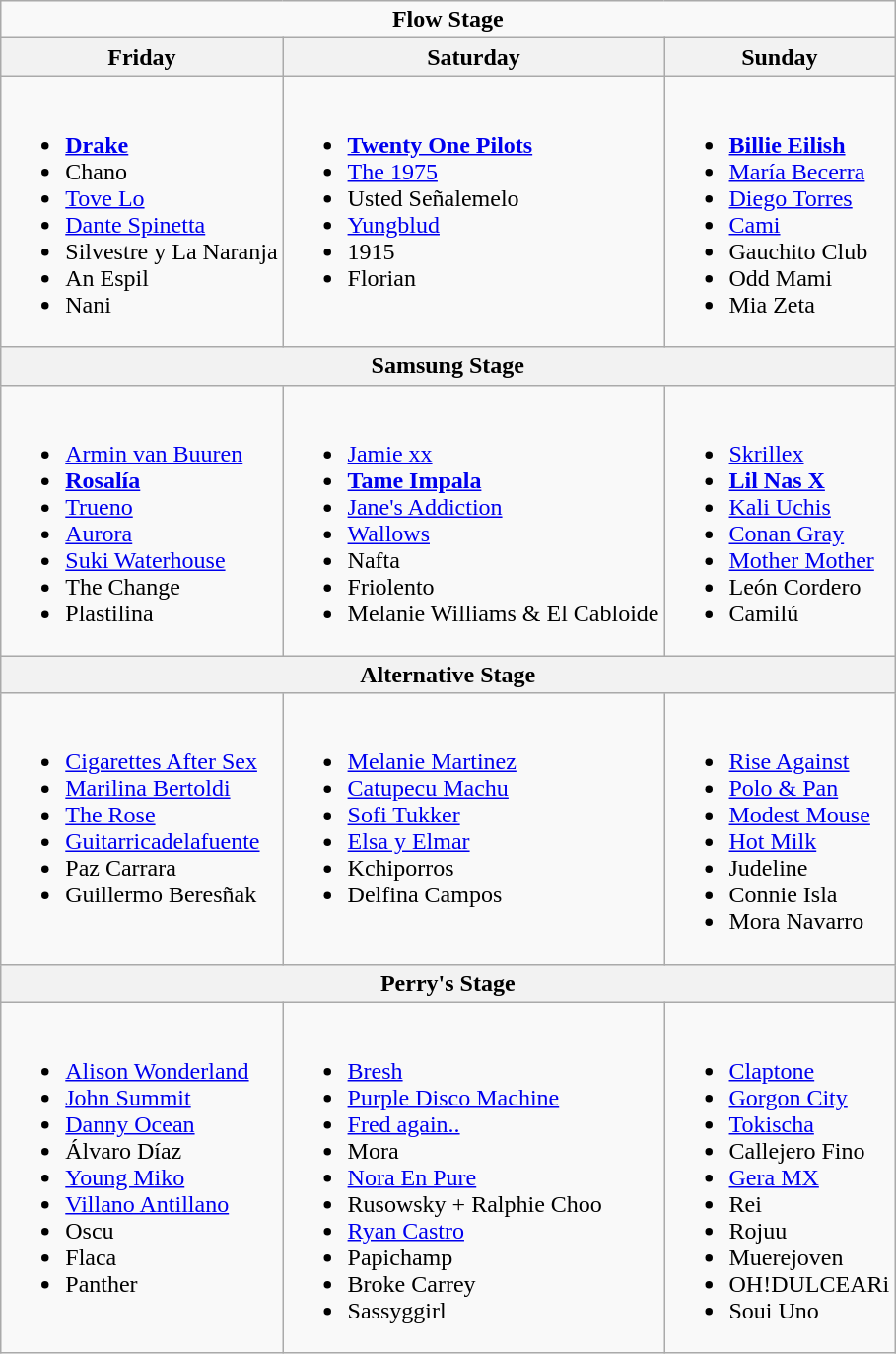<table class="wikitable">
<tr>
<td colspan="3" align="center"><strong>Flow Stage</strong></td>
</tr>
<tr>
<th>Friday</th>
<th>Saturday</th>
<th>Sunday</th>
</tr>
<tr valign="top">
<td><br><ul><li><strong><a href='#'>Drake</a></strong></li><li>Chano</li><li><a href='#'>Tove Lo</a></li><li><a href='#'>Dante Spinetta</a></li><li>Silvestre y La Naranja</li><li>An Espil</li><li>Nani</li></ul></td>
<td><br><ul><li><strong><a href='#'>Twenty One Pilots</a></strong></li><li><a href='#'>The 1975</a></li><li>Usted Señalemelo</li><li><a href='#'>Yungblud</a></li><li>1915</li><li>Florian</li></ul></td>
<td><br><ul><li><strong><a href='#'>Billie Eilish</a></strong></li><li><a href='#'>María Becerra</a></li><li><a href='#'>Diego Torres</a></li><li><a href='#'>Cami</a></li><li>Gauchito Club</li><li>Odd Mami</li><li>Mia Zeta</li></ul></td>
</tr>
<tr>
<th colspan="3">Samsung Stage</th>
</tr>
<tr valign="top">
<td><br><ul><li><a href='#'>Armin van Buuren</a></li><li><strong><a href='#'>Rosalía</a></strong></li><li><a href='#'>Trueno</a></li><li><a href='#'>Aurora</a></li><li><a href='#'>Suki Waterhouse</a></li><li>The Change</li><li>Plastilina</li></ul></td>
<td><br><ul><li><a href='#'>Jamie xx</a></li><li><strong><a href='#'>Tame Impala</a></strong></li><li><a href='#'>Jane's Addiction</a></li><li><a href='#'>Wallows</a></li><li>Nafta</li><li>Friolento</li><li>Melanie Williams & El Cabloide</li></ul></td>
<td><br><ul><li><a href='#'>Skrillex</a></li><li><strong><a href='#'>Lil Nas X</a></strong></li><li><a href='#'>Kali Uchis</a></li><li><a href='#'>Conan Gray</a></li><li><a href='#'>Mother Mother</a></li><li>León Cordero</li><li>Camilú</li></ul></td>
</tr>
<tr>
<th colspan="3">Alternative Stage</th>
</tr>
<tr valign="top">
<td><br><ul><li><a href='#'>Cigarettes After Sex</a></li><li><a href='#'>Marilina Bertoldi</a></li><li><a href='#'>The Rose</a></li><li><a href='#'>Guitarricadelafuente</a></li><li>Paz Carrara</li><li>Guillermo Beresñak</li></ul></td>
<td><br><ul><li><a href='#'>Melanie Martinez</a></li><li><a href='#'>Catupecu Machu</a></li><li><a href='#'>Sofi Tukker</a></li><li><a href='#'>Elsa y Elmar</a></li><li>Kchiporros</li><li>Delfina Campos</li></ul></td>
<td><br><ul><li><a href='#'>Rise Against</a></li><li><a href='#'>Polo & Pan</a></li><li><a href='#'>Modest Mouse</a></li><li><a href='#'>Hot Milk</a></li><li>Judeline</li><li>Connie Isla</li><li>Mora Navarro</li></ul></td>
</tr>
<tr>
<th colspan="3">Perry's Stage</th>
</tr>
<tr valign="top">
<td><br><ul><li><a href='#'>Alison Wonderland</a></li><li><a href='#'>John Summit</a></li><li><a href='#'>Danny Ocean</a></li><li>Álvaro Díaz</li><li><a href='#'>Young Miko</a></li><li><a href='#'>Villano Antillano</a></li><li>Oscu</li><li>Flaca</li><li>Panther</li></ul></td>
<td><br><ul><li><a href='#'>Bresh</a></li><li><a href='#'>Purple Disco Machine</a></li><li><a href='#'>Fred again..</a></li><li>Mora</li><li><a href='#'>Nora En Pure</a></li><li>Rusowsky + Ralphie Choo</li><li><a href='#'>Ryan Castro</a></li><li>Papichamp</li><li>Broke Carrey</li><li>Sassyggirl</li></ul></td>
<td><br><ul><li><a href='#'>Claptone</a></li><li><a href='#'>Gorgon City</a></li><li><a href='#'>Tokischa</a></li><li>Callejero Fino</li><li><a href='#'>Gera MX</a></li><li>Rei</li><li>Rojuu</li><li>Muerejoven</li><li>OH!DULCEARi</li><li>Soui Uno</li></ul></td>
</tr>
</table>
